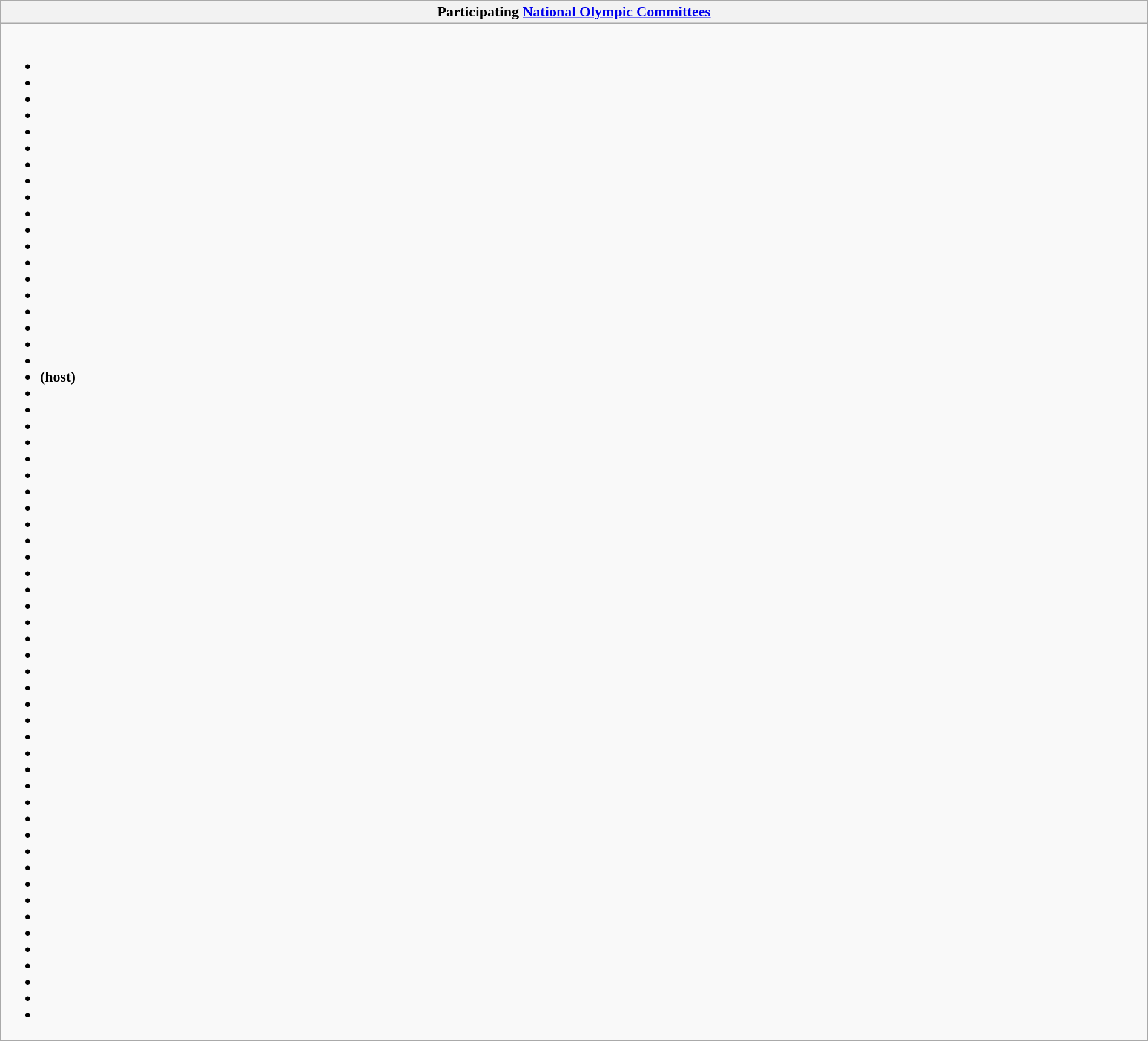<table class="wikitable collapsible" style="width:100%;">
<tr>
<th>Participating <a href='#'>National Olympic Committees</a></th>
</tr>
<tr>
<td><br><ul><li></li><li></li><li></li><li></li><li></li><li></li><li></li><li></li><li></li><li></li><li></li><li></li><li></li><li></li><li></li><li></li><li></li><li></li><li></li><li> <strong>(host)</strong></li><li></li><li></li><li></li><li></li><li></li><li></li><li></li><li></li><li></li><li></li><li></li><li></li><li></li><li></li><li></li><li></li><li></li><li></li><li></li><li></li><li></li><li></li><li></li><li></li><li></li><li></li><li></li><li></li><li></li><li></li><li></li><li></li><li></li><li></li><li></li><li></li><li></li><li></li><li></li></ul></td>
</tr>
</table>
